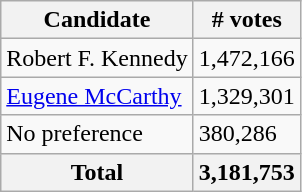<table class="wikitable sortable">
<tr>
<th>Candidate</th>
<th># votes</th>
</tr>
<tr>
<td>Robert F. Kennedy</td>
<td>1,472,166</td>
</tr>
<tr>
<td><a href='#'>Eugene McCarthy</a></td>
<td>1,329,301</td>
</tr>
<tr>
<td>No preference</td>
<td>380,286</td>
</tr>
<tr>
<th>Total</th>
<th>3,181,753</th>
</tr>
</table>
